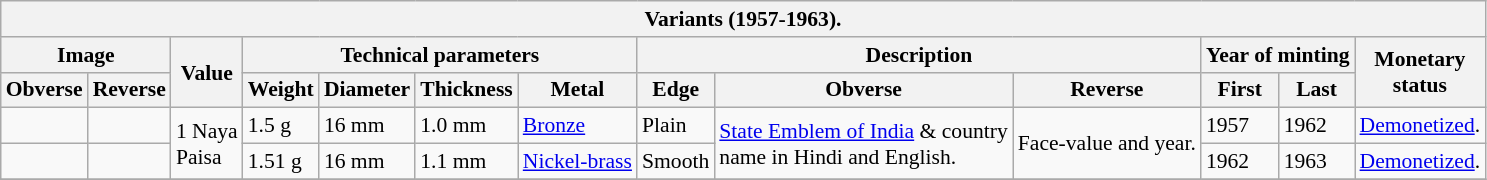<table class="wikitable" style="font-size:90%">
<tr>
<th colspan="13">Variants (1957-1963).</th>
</tr>
<tr>
<th colspan="2">Image</th>
<th rowspan="2">Value</th>
<th colspan="4">Technical parameters</th>
<th colspan="3">Description</th>
<th colspan="2">Year of minting</th>
<th rowspan="2">Monetary<br>status</th>
</tr>
<tr>
<th>Obverse</th>
<th>Reverse</th>
<th>Weight</th>
<th>Diameter</th>
<th>Thickness</th>
<th>Metal</th>
<th>Edge</th>
<th>Obverse</th>
<th>Reverse</th>
<th>First</th>
<th>Last</th>
</tr>
<tr>
<td></td>
<td></td>
<td rowspan="2">1 Naya<br>Paisa</td>
<td>1.5 g</td>
<td>16 mm</td>
<td>1.0 mm</td>
<td><a href='#'>Bronze</a></td>
<td>Plain</td>
<td rowspan="2"><a href='#'>State Emblem of India</a> & country<br>name in Hindi and English.</td>
<td rowspan="2">Face-value and year.</td>
<td>1957</td>
<td>1962</td>
<td><a href='#'>Demonetized</a>.</td>
</tr>
<tr>
<td></td>
<td></td>
<td>1.51 g</td>
<td>16 mm</td>
<td>1.1 mm</td>
<td><a href='#'>Nickel-brass</a></td>
<td>Smooth</td>
<td>1962</td>
<td>1963</td>
<td><a href='#'>Demonetized</a>.</td>
</tr>
<tr>
</tr>
</table>
